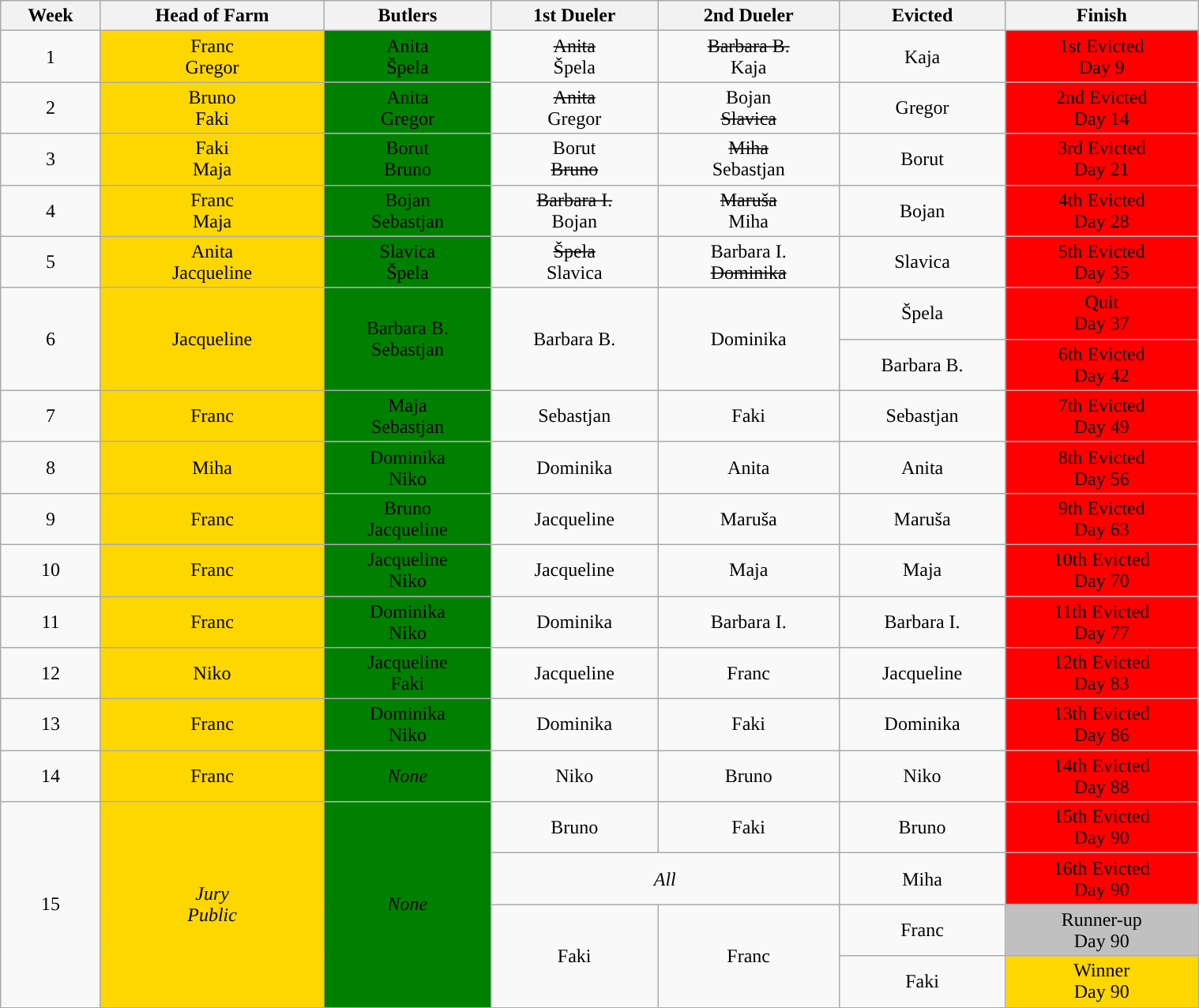<table class="wikitable" style="font-size:100%; text-align:center; width: 80%; margin-left: auto; margin-right: auto;">
<tr>
<th>Week</th>
<th>Head of Farm</th>
<th>Butlers</th>
<th>1st Dueler</th>
<th>2nd Dueler</th>
<th>Evicted</th>
<th>Finish</th>
</tr>
<tr>
<td>1</td>
<td style="background:gold;">Franc<br>Gregor</td>
<td style="background:green;">Anita<br>Špela</td>
<td><s>Anita</s><br>Špela</td>
<td><s>Barbara B.</s><br>Kaja</td>
<td>Kaja</td>
<td style="background:#ff0000">1st Evicted<br>Day 9</td>
</tr>
<tr>
<td>2</td>
<td style="background:gold;">Bruno<br>Faki</td>
<td style="background:green;">Anita<br>Gregor</td>
<td><s>Anita</s><br>Gregor</td>
<td>Bojan<br><s>Slavica</s></td>
<td>Gregor</td>
<td style="background:#ff0000">2nd Evicted<br>Day 14</td>
</tr>
<tr>
<td>3</td>
<td style="background:gold;">Faki<br>Maja</td>
<td style="background:green;">Borut<br>Bruno</td>
<td>Borut<s><br>Bruno</s></td>
<td><s>Miha</s><br>Sebastjan</td>
<td>Borut</td>
<td style="background:#ff0000">3rd Evicted<br>Day 21</td>
</tr>
<tr>
<td>4</td>
<td style="background:gold;">Franc<br>Maja</td>
<td style="background:green;">Bojan<br>Sebastjan</td>
<td><s>Barbara I.</s><br>Bojan</td>
<td><s>Maruša</s><br>Miha</td>
<td>Bojan</td>
<td style="background:#ff0000">4th Evicted<br>Day 28</td>
</tr>
<tr>
<td>5</td>
<td style="background:gold;">Anita<br>Jacqueline</td>
<td style="background:green;">Slavica<br>Špela</td>
<td><s>Špela</s><br>Slavica</td>
<td>Barbara I.<br><s>Dominika</s></td>
<td>Slavica</td>
<td style="background:#ff0000">5th Evicted<br>Day 35</td>
</tr>
<tr>
<td rowspan="2">6</td>
<td rowspan="2" style="background:gold;">Jacqueline</td>
<td rowspan="2" style="background:green;">Barbara B.<br>Sebastjan</td>
<td rowspan="2">Barbara B.</td>
<td rowspan="2">Dominika</td>
<td rowspan="1">Špela</td>
<td rowspan="1" style="background:#ff0000">Quit<br>Day 37</td>
</tr>
<tr>
<td rowspan="1">Barbara B.</td>
<td rowspan="1" style="background:#ff0000">6th Evicted<br>Day 42</td>
</tr>
<tr>
<td>7</td>
<td style="background:gold;">Franc</td>
<td style="background:green;">Maja<br>Sebastjan</td>
<td>Sebastjan</td>
<td>Faki</td>
<td>Sebastjan</td>
<td style="background:#ff0000">7th Evicted<br>Day 49</td>
</tr>
<tr>
<td>8</td>
<td style="background:gold;">Miha</td>
<td style="background:green;">Dominika<br>Niko</td>
<td>Dominika</td>
<td>Anita</td>
<td>Anita</td>
<td style="background:#ff0000">8th Evicted<br>Day 56</td>
</tr>
<tr>
<td>9</td>
<td style="background:gold;">Franc</td>
<td style="background:green;">Bruno<br>Jacqueline</td>
<td>Jacqueline</td>
<td>Maruša</td>
<td>Maruša</td>
<td style="background:#ff0000">9th Evicted<br>Day 63</td>
</tr>
<tr>
<td>10</td>
<td style="background:gold;">Franc</td>
<td style="background:green;">Jacqueline<br>Niko</td>
<td>Jacqueline</td>
<td>Maja</td>
<td>Maja</td>
<td style="background:#ff0000">10th Evicted<br>Day 70</td>
</tr>
<tr>
<td>11</td>
<td style="background:gold;">Franc</td>
<td style="background:green;">Dominika<br>Niko</td>
<td>Dominika</td>
<td>Barbara I.</td>
<td>Barbara I.</td>
<td style="background:#ff0000">11th Evicted<br>Day 77</td>
</tr>
<tr>
<td>12</td>
<td style="background:gold;">Niko</td>
<td style="background:green;">Jacqueline<br>Faki</td>
<td>Jacqueline</td>
<td>Franc</td>
<td>Jacqueline</td>
<td style="background:#ff0000">12th Evicted<br>Day 83</td>
</tr>
<tr>
<td>13</td>
<td style="background:gold;">Franc</td>
<td style="background:green;">Dominika<br>Niko</td>
<td>Dominika</td>
<td>Faki</td>
<td>Dominika</td>
<td style="background:#ff0000">13th Evicted<br>Day 86</td>
</tr>
<tr>
<td>14</td>
<td style="background:gold;">Franc</td>
<td style="background:green;"><em>None</em></td>
<td>Niko</td>
<td>Bruno</td>
<td>Niko</td>
<td style="background:#ff0000">14th Evicted<br>Day 88</td>
</tr>
<tr>
<td rowspan="4">15</td>
<td rowspan="4" style=background:gold;><em>Jury</em><br><em>Public</em></td>
<td rowspan="4" style="background:green;"><em>None</em></td>
<td rowspan="1">Bruno</td>
<td rowspan="1">Faki</td>
<td rowspan="1">Bruno</td>
<td rowspan="1" style="background:#ff0000">15th Evicted<br>Day 90</td>
</tr>
<tr>
<td colspan="2"><em>All</em></td>
<td rowspan="1">Miha</td>
<td rowspan="1" style="background:#ff0000;">16th Evicted<br>Day 90</td>
</tr>
<tr>
<td rowspan="2">Faki</td>
<td rowspan="2">Franc</td>
<td rowspan="1">Franc</td>
<td rowspan="1" style="background:silver;">Runner-up<br>Day 90</td>
</tr>
<tr>
<td rowspan="1">Faki</td>
<td rowspan="1" style="background:gold;">Winner<br>Day 90</td>
</tr>
<tr>
</tr>
</table>
